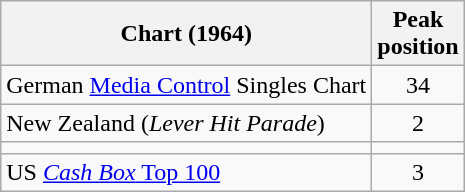<table class="wikitable sortable">
<tr>
<th>Chart (1964)</th>
<th>Peak<br>position</th>
</tr>
<tr>
<td>German <a href='#'>Media Control</a> Singles Chart</td>
<td style="text-align:center;">34</td>
</tr>
<tr>
<td>New Zealand (<em>Lever Hit Parade</em>)</td>
<td style="text-align:center;">2</td>
</tr>
<tr>
<td></td>
</tr>
<tr>
<td>US <a href='#'><em>Cash Box</em> Top 100</a></td>
<td style="text-align:center;">3</td>
</tr>
</table>
